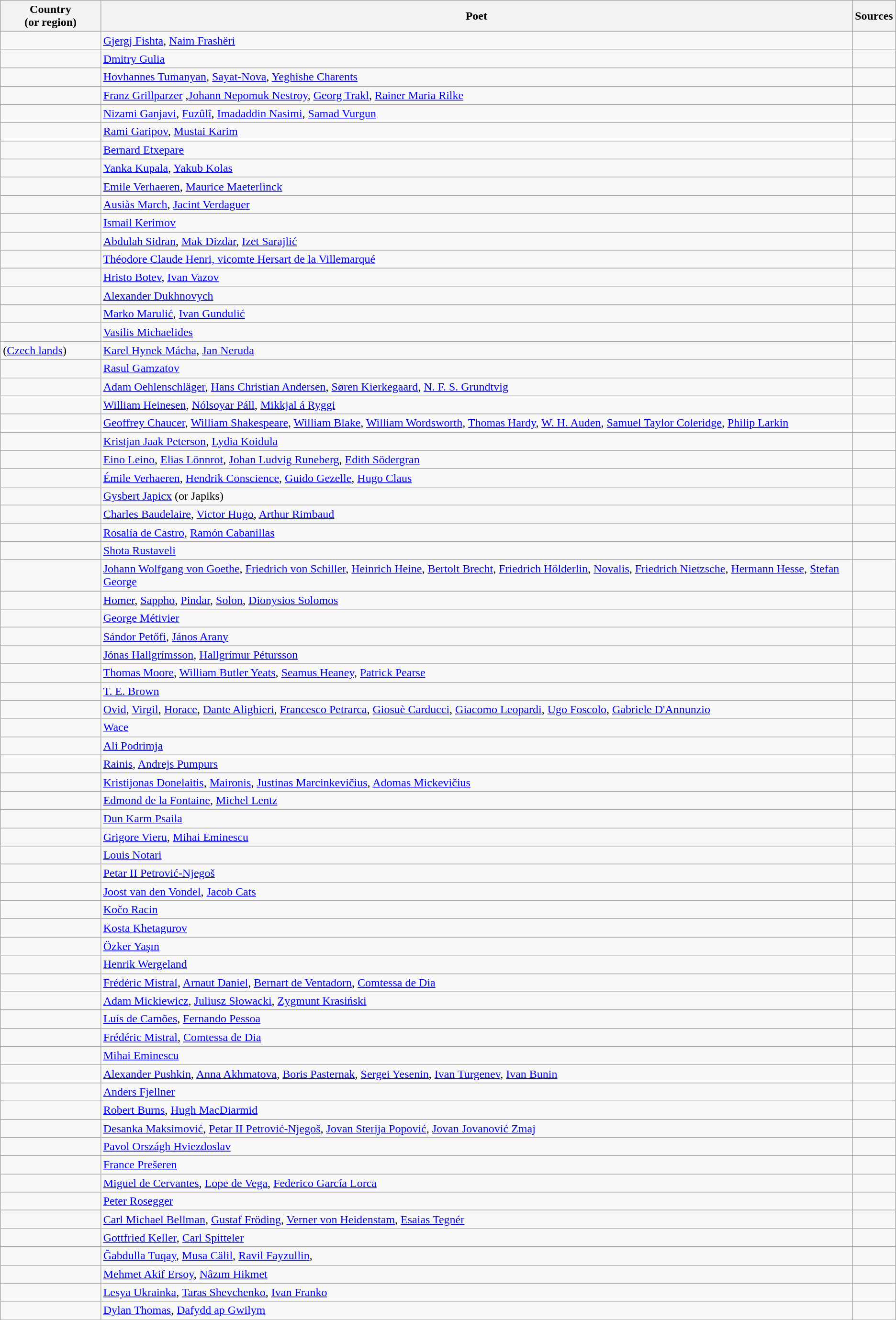<table class="wikitable sortable">
<tr>
<th>Country (or region)</th>
<th>Poet</th>
<th>Sources</th>
</tr>
<tr>
<td></td>
<td><a href='#'>Gjergj Fishta</a>, <a href='#'>Naim Frashëri</a></td>
<td></td>
</tr>
<tr>
<td></td>
<td><a href='#'>Dmitry Gulia</a></td>
<td></td>
</tr>
<tr>
<td></td>
<td><a href='#'>Hovhannes Tumanyan</a>, <a href='#'>Sayat-Nova</a>, <a href='#'>Yeghishe Charents</a></td>
<td></td>
</tr>
<tr>
<td></td>
<td><a href='#'>Franz Grillparzer</a> ,<a href='#'>Johann Nepomuk Nestroy</a>, <a href='#'>Georg Trakl</a>, <a href='#'>Rainer Maria Rilke</a></td>
<td></td>
</tr>
<tr>
<td></td>
<td><a href='#'>Nizami Ganjavi</a>, <a href='#'>Fuzûlî</a>, <a href='#'>Imadaddin Nasimi</a>, <a href='#'>Samad Vurgun</a></td>
<td></td>
</tr>
<tr>
<td></td>
<td><a href='#'>Rami Garipov</a>, <a href='#'>Mustai Karim</a></td>
<td></td>
</tr>
<tr>
<td></td>
<td><a href='#'>Bernard Etxepare</a></td>
<td></td>
</tr>
<tr>
<td></td>
<td><a href='#'>Yanka Kupala</a>, <a href='#'>Yakub Kolas</a></td>
<td></td>
</tr>
<tr>
<td></td>
<td><a href='#'>Emile Verhaeren</a>, <a href='#'>Maurice Maeterlinck</a></td>
<td></td>
</tr>
<tr>
<td></td>
<td><a href='#'>Ausiàs March</a>, <a href='#'>Jacint Verdaguer</a></td>
<td></td>
</tr>
<tr>
<td></td>
<td><a href='#'>Ismail Kerimov</a></td>
<td></td>
</tr>
<tr>
<td></td>
<td><a href='#'>Abdulah Sidran</a>, <a href='#'>Mak Dizdar</a>, <a href='#'>Izet Sarajlić</a></td>
<td></td>
</tr>
<tr>
<td></td>
<td><a href='#'>Théodore Claude Henri, vicomte Hersart de la Villemarqué</a></td>
<td></td>
</tr>
<tr>
<td></td>
<td><a href='#'>Hristo Botev</a>, <a href='#'>Ivan Vazov</a></td>
<td></td>
</tr>
<tr>
<td></td>
<td><a href='#'>Alexander Dukhnovych</a></td>
<td></td>
</tr>
<tr>
<td></td>
<td><a href='#'>Marko Marulić</a>, <a href='#'>Ivan Gundulić</a></td>
<td></td>
</tr>
<tr>
<td></td>
<td><a href='#'>Vasilis Michaelides</a></td>
<td></td>
</tr>
<tr>
<td> (<a href='#'>Czech lands</a>)</td>
<td><a href='#'>Karel Hynek Mácha</a>, <a href='#'>Jan Neruda</a></td>
<td></td>
</tr>
<tr>
<td></td>
<td><a href='#'>Rasul Gamzatov</a></td>
<td></td>
</tr>
<tr>
<td></td>
<td><a href='#'>Adam Oehlenschläger</a>, <a href='#'>Hans Christian Andersen</a>, <a href='#'>Søren Kierkegaard</a>, <a href='#'>N. F. S. Grundtvig</a></td>
<td></td>
</tr>
<tr>
<td></td>
<td><a href='#'>William Heinesen</a>, <a href='#'>Nólsoyar Páll</a>, <a href='#'>Mikkjal á Ryggi</a></td>
<td></td>
</tr>
<tr>
<td></td>
<td><a href='#'>Geoffrey Chaucer</a>, <a href='#'>William Shakespeare</a>, <a href='#'>William Blake</a>, <a href='#'>William Wordsworth</a>, <a href='#'>Thomas Hardy</a>, <a href='#'>W. H. Auden</a>, <a href='#'>Samuel Taylor Coleridge</a>, <a href='#'>Philip Larkin</a></td>
<td></td>
</tr>
<tr>
<td></td>
<td><a href='#'>Kristjan Jaak Peterson</a>, <a href='#'>Lydia Koidula</a></td>
<td></td>
</tr>
<tr>
<td></td>
<td><a href='#'>Eino Leino</a>, <a href='#'>Elias Lönnrot</a>, <a href='#'>Johan Ludvig Runeberg</a>, <a href='#'>Edith Södergran</a></td>
<td></td>
</tr>
<tr>
<td></td>
<td><a href='#'>Émile Verhaeren</a>,  <a href='#'>Hendrik Conscience</a>, <a href='#'>Guido Gezelle</a>, <a href='#'>Hugo Claus</a></td>
<td></td>
</tr>
<tr>
<td></td>
<td><a href='#'>Gysbert Japicx</a> (or Japiks)</td>
<td></td>
</tr>
<tr>
<td></td>
<td><a href='#'>Charles Baudelaire</a>, <a href='#'>Victor Hugo</a>, <a href='#'>Arthur Rimbaud</a></td>
<td></td>
</tr>
<tr>
<td></td>
<td><a href='#'>Rosalía de Castro</a>, <a href='#'>Ramón Cabanillas</a></td>
<td></td>
</tr>
<tr>
<td></td>
<td><a href='#'>Shota Rustaveli</a></td>
<td></td>
</tr>
<tr>
<td></td>
<td><a href='#'>Johann Wolfgang von Goethe</a>, <a href='#'>Friedrich von Schiller</a>, <a href='#'>Heinrich Heine</a>, <a href='#'>Bertolt Brecht</a>, <a href='#'>Friedrich Hölderlin</a>, <a href='#'>Novalis</a>, <a href='#'>Friedrich Nietzsche</a>, <a href='#'>Hermann Hesse</a>, <a href='#'>Stefan George</a></td>
<td></td>
</tr>
<tr>
<td></td>
<td><a href='#'>Homer</a>, <a href='#'>Sappho</a>, <a href='#'>Pindar</a>, <a href='#'>Solon</a>, <a href='#'>Dionysios Solomos</a></td>
<td></td>
</tr>
<tr>
<td></td>
<td><a href='#'>George Métivier</a></td>
<td></td>
</tr>
<tr>
<td></td>
<td><a href='#'>Sándor Petőfi</a>, <a href='#'>János Arany</a></td>
<td></td>
</tr>
<tr>
<td></td>
<td><a href='#'>Jónas Hallgrímsson</a>, <a href='#'>Hallgrímur Pétursson</a></td>
<td></td>
</tr>
<tr>
<td></td>
<td><a href='#'>Thomas Moore</a>, <a href='#'>William Butler Yeats</a>, <a href='#'>Seamus Heaney</a>, <a href='#'>Patrick Pearse</a></td>
<td></td>
</tr>
<tr>
<td></td>
<td><a href='#'>T. E. Brown</a></td>
<td></td>
</tr>
<tr>
<td></td>
<td><a href='#'>Ovid</a>, <a href='#'>Virgil</a>, <a href='#'>Horace</a>, <a href='#'>Dante Alighieri</a>, <a href='#'>Francesco Petrarca</a>, <a href='#'>Giosuè Carducci</a>, <a href='#'>Giacomo Leopardi</a>, <a href='#'>Ugo Foscolo</a>, <a href='#'>Gabriele D'Annunzio</a></td>
<td></td>
</tr>
<tr>
<td></td>
<td><a href='#'>Wace</a></td>
<td></td>
</tr>
<tr>
<td></td>
<td><a href='#'>Ali Podrimja</a></td>
<td></td>
</tr>
<tr>
<td></td>
<td><a href='#'>Rainis</a>, <a href='#'>Andrejs Pumpurs</a></td>
<td></td>
</tr>
<tr>
<td></td>
<td><a href='#'>Kristijonas Donelaitis</a>, <a href='#'>Maironis</a>, <a href='#'>Justinas Marcinkevičius</a>, <a href='#'>Adomas Mickevičius</a></td>
<td></td>
</tr>
<tr>
<td></td>
<td><a href='#'>Edmond de la Fontaine</a>, <a href='#'>Michel Lentz</a></td>
<td></td>
</tr>
<tr>
<td></td>
<td><a href='#'>Dun Karm Psaila</a></td>
<td></td>
</tr>
<tr>
<td></td>
<td><a href='#'>Grigore Vieru</a>, <a href='#'>Mihai Eminescu</a></td>
<td></td>
</tr>
<tr>
<td></td>
<td><a href='#'>Louis Notari</a></td>
<td></td>
</tr>
<tr>
<td></td>
<td><a href='#'>Petar II Petrović-Njegoš</a></td>
<td></td>
</tr>
<tr>
<td></td>
<td><a href='#'>Joost van den Vondel</a>, <a href='#'>Jacob Cats</a></td>
<td></td>
</tr>
<tr>
<td></td>
<td><a href='#'>Kočo Racin</a></td>
<td></td>
</tr>
<tr>
<td></td>
<td><a href='#'>Kosta Khetagurov</a></td>
<td></td>
</tr>
<tr>
<td></td>
<td><a href='#'>Özker Yaşın</a></td>
<td></td>
</tr>
<tr>
<td></td>
<td><a href='#'>Henrik Wergeland</a></td>
<td></td>
</tr>
<tr>
<td></td>
<td><a href='#'>Frédéric Mistral</a>, <a href='#'>Arnaut Daniel</a>, <a href='#'>Bernart de Ventadorn</a>, <a href='#'>Comtessa de Dia</a></td>
<td></td>
</tr>
<tr>
<td></td>
<td><a href='#'>Adam Mickiewicz</a>, <a href='#'>Juliusz Słowacki</a>, <a href='#'>Zygmunt Krasiński</a></td>
<td></td>
</tr>
<tr>
<td></td>
<td><a href='#'>Luís de Camões</a>, <a href='#'>Fernando Pessoa</a></td>
<td></td>
</tr>
<tr>
<td></td>
<td><a href='#'>Frédéric Mistral</a>, <a href='#'>Comtessa de Dia</a></td>
<td></td>
</tr>
<tr>
<td></td>
<td><a href='#'>Mihai Eminescu</a></td>
<td></td>
</tr>
<tr>
<td></td>
<td><a href='#'>Alexander Pushkin</a>, <a href='#'>Anna Akhmatova</a>, <a href='#'>Boris Pasternak</a>, <a href='#'>Sergei Yesenin</a>, <a href='#'>Ivan Turgenev</a>, <a href='#'>Ivan Bunin</a></td>
<td></td>
</tr>
<tr>
<td></td>
<td><a href='#'>Anders Fjellner</a></td>
<td></td>
</tr>
<tr>
<td></td>
<td><a href='#'>Robert Burns</a>, <a href='#'>Hugh MacDiarmid</a></td>
<td></td>
</tr>
<tr>
<td></td>
<td><a href='#'>Desanka Maksimović</a>, <a href='#'>Petar II Petrović-Njegoš</a>,  <a href='#'>Jovan Sterija Popović</a>, <a href='#'>Jovan Jovanović Zmaj</a></td>
<td></td>
</tr>
<tr>
<td></td>
<td><a href='#'>Pavol Országh Hviezdoslav</a></td>
<td></td>
</tr>
<tr>
<td></td>
<td><a href='#'>France Prešeren</a></td>
<td></td>
</tr>
<tr>
<td></td>
<td><a href='#'>Miguel de Cervantes</a>, <a href='#'>Lope de Vega</a>, <a href='#'>Federico García Lorca</a></td>
<td></td>
</tr>
<tr>
<td></td>
<td><a href='#'>Peter Rosegger</a></td>
<td></td>
</tr>
<tr>
<td></td>
<td><a href='#'>Carl Michael Bellman</a>, <a href='#'>Gustaf Fröding</a>, <a href='#'>Verner von Heidenstam</a>, <a href='#'>Esaias Tegnér</a></td>
<td></td>
</tr>
<tr>
<td></td>
<td><a href='#'>Gottfried Keller</a>, <a href='#'>Carl Spitteler</a></td>
<td></td>
</tr>
<tr>
<td></td>
<td><a href='#'>Ğabdulla Tuqay</a>, <a href='#'>Musa Cälil</a>, <a href='#'>Ravil Fayzullin</a>, </td>
<td></td>
</tr>
<tr>
<td></td>
<td><a href='#'>Mehmet Akif Ersoy</a>, <a href='#'>Nâzım Hikmet</a></td>
<td></td>
</tr>
<tr>
<td></td>
<td><a href='#'>Lesya Ukrainka</a>, <a href='#'>Taras Shevchenko</a>, <a href='#'>Ivan Franko</a></td>
<td></td>
</tr>
<tr>
<td></td>
<td><a href='#'>Dylan Thomas</a>, <a href='#'>Dafydd ap Gwilym</a></td>
<td></td>
</tr>
</table>
